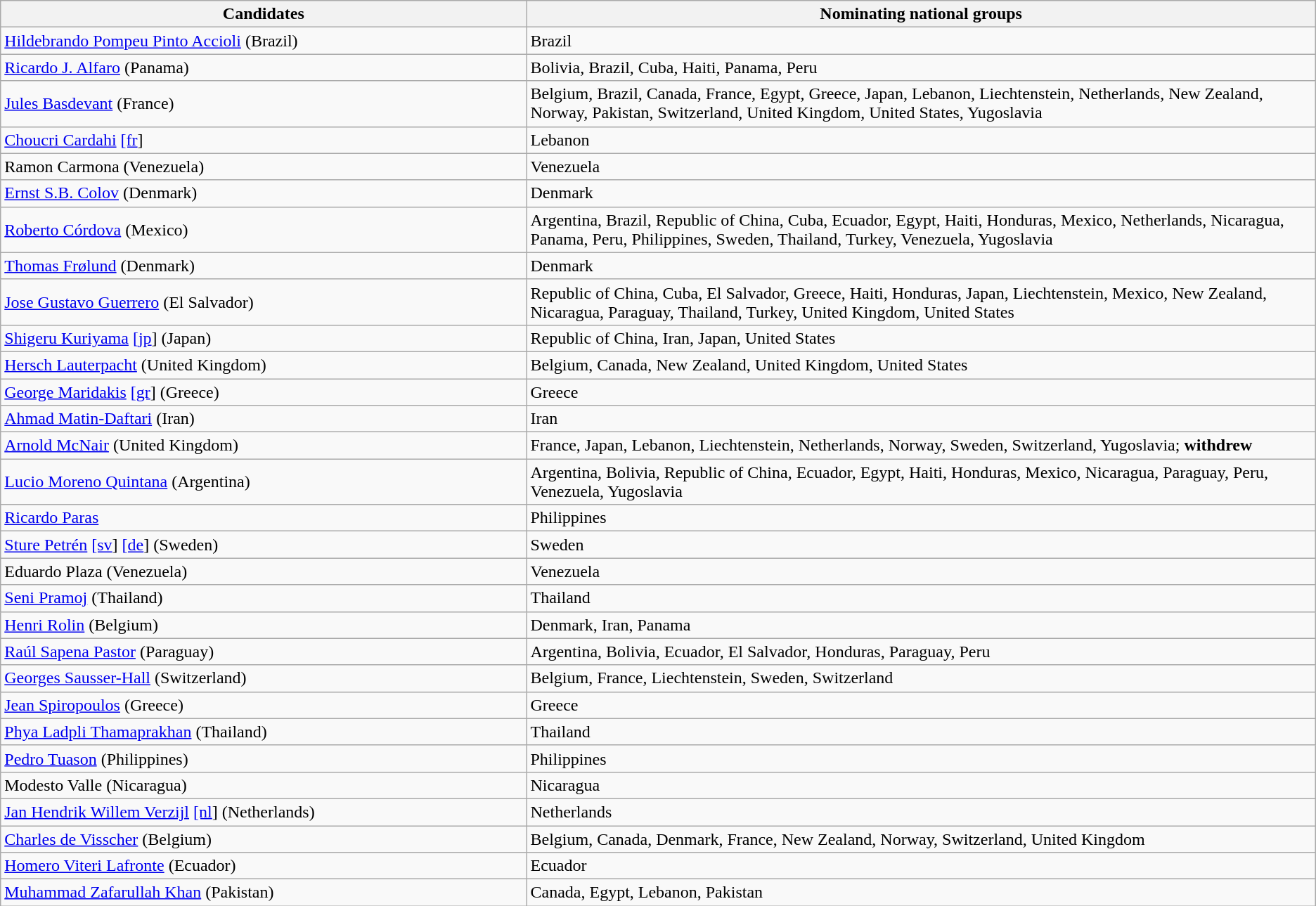<table class="wikitable sortable">
<tr>
<th>Candidates</th>
<th width=60%>Nominating national groups</th>
</tr>
<tr>
<td> <a href='#'>Hildebrando Pompeu Pinto Accioli</a> (Brazil)</td>
<td>Brazil</td>
</tr>
<tr>
<td> <a href='#'>Ricardo J. Alfaro</a> (Panama)</td>
<td>Bolivia, Brazil, Cuba, Haiti, Panama, Peru</td>
</tr>
<tr>
<td> <a href='#'>Jules Basdevant</a> (France)</td>
<td>Belgium, Brazil, Canada, France, Egypt, Greece, Japan, Lebanon, Liechtenstein, Netherlands, New Zealand,  Norway, Pakistan, Switzerland, United Kingdom, United States, Yugoslavia</td>
</tr>
<tr>
<td> <a href='#'>Choucri Cardahi</a> <a href='#'>[fr</a>]</td>
<td>Lebanon</td>
</tr>
<tr>
<td> Ramon Carmona (Venezuela)</td>
<td>Venezuela</td>
</tr>
<tr>
<td> <a href='#'>Ernst S.B. Colov</a> (Denmark)</td>
<td>Denmark</td>
</tr>
<tr>
<td> <a href='#'>Roberto Córdova</a> (Mexico)</td>
<td>Argentina, Brazil, Republic of China, Cuba, Ecuador, Egypt, Haiti, Honduras, Mexico, Netherlands, Nicaragua, Panama, Peru, Philippines, Sweden, Thailand, Turkey, Venezuela, Yugoslavia</td>
</tr>
<tr>
<td> <a href='#'>Thomas Frølund</a> (Denmark)</td>
<td>Denmark</td>
</tr>
<tr>
<td> <a href='#'>Jose Gustavo Guerrero</a> (El Salvador)</td>
<td>Republic of China, Cuba, El Salvador, Greece, Haiti, Honduras, Japan, Liechtenstein, Mexico, New Zealand, Nicaragua, Paraguay, Thailand, Turkey, United Kingdom, United States</td>
</tr>
<tr>
<td> <a href='#'>Shigeru Kuriyama</a> <a href='#'>[jp</a>] (Japan)</td>
<td>Republic of China, Iran, Japan, United States</td>
</tr>
<tr>
<td> <a href='#'>Hersch Lauterpacht</a> (United Kingdom)</td>
<td>Belgium, Canada, New Zealand, United Kingdom, United States</td>
</tr>
<tr>
<td> <a href='#'>George Maridakis</a> <a href='#'>[gr</a>] (Greece)</td>
<td>Greece</td>
</tr>
<tr>
<td> <a href='#'>Ahmad Matin-Daftari</a> (Iran)</td>
<td>Iran</td>
</tr>
<tr>
<td> <a href='#'>Arnold McNair</a> (United Kingdom)</td>
<td>France, Japan, Lebanon, Liechtenstein, Netherlands, Norway, Sweden, Switzerland, Yugoslavia; <strong>withdrew</strong></td>
</tr>
<tr>
<td> <a href='#'>Lucio Moreno Quintana</a> (Argentina)</td>
<td>Argentina, Bolivia, Republic of China, Ecuador, Egypt, Haiti, Honduras, Mexico, Nicaragua, Paraguay, Peru, Venezuela, Yugoslavia</td>
</tr>
<tr>
<td> <a href='#'>Ricardo Paras</a></td>
<td>Philippines</td>
</tr>
<tr>
<td> <a href='#'>Sture Petrén</a> <a href='#'>[sv</a>] <a href='#'>[de</a>]  (Sweden)</td>
<td>Sweden</td>
</tr>
<tr>
<td> Eduardo Plaza (Venezuela)</td>
<td>Venezuela</td>
</tr>
<tr>
<td> <a href='#'>Seni Pramoj</a> (Thailand)</td>
<td>Thailand</td>
</tr>
<tr>
<td> <a href='#'>Henri Rolin</a> (Belgium)</td>
<td>Denmark, Iran, Panama</td>
</tr>
<tr>
<td> <a href='#'>Raúl Sapena Pastor</a> (Paraguay)</td>
<td>Argentina, Bolivia, Ecuador, El Salvador, Honduras, Paraguay, Peru</td>
</tr>
<tr>
<td> <a href='#'>Georges Sausser-Hall</a> (Switzerland)</td>
<td>Belgium, France, Liechtenstein, Sweden, Switzerland</td>
</tr>
<tr>
<td> <a href='#'>Jean Spiropoulos</a> (Greece)</td>
<td>Greece</td>
</tr>
<tr>
<td> <a href='#'>Phya Ladpli Thamaprakhan</a> (Thailand)</td>
<td>Thailand</td>
</tr>
<tr>
<td> <a href='#'>Pedro Tuason</a> (Philippines)</td>
<td>Philippines</td>
</tr>
<tr>
<td> Modesto Valle (Nicaragua)</td>
<td>Nicaragua</td>
</tr>
<tr>
<td> <a href='#'>Jan Hendrik Willem Verzijl</a> <a href='#'>[nl</a>] (Netherlands)</td>
<td>Netherlands</td>
</tr>
<tr>
<td> <a href='#'>Charles de Visscher</a> (Belgium)</td>
<td>Belgium, Canada, Denmark, France, New Zealand, Norway, Switzerland, United Kingdom</td>
</tr>
<tr>
<td> <a href='#'>Homero Viteri Lafronte</a> (Ecuador)</td>
<td>Ecuador</td>
</tr>
<tr>
<td> <a href='#'>Muhammad Zafarullah Khan</a> (Pakistan)</td>
<td>Canada, Egypt, Lebanon, Pakistan</td>
</tr>
</table>
